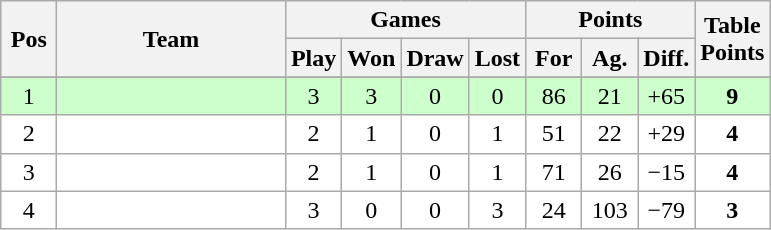<table class="wikitable">
<tr>
<th rowspan=2 width=30>Pos</th>
<th rowspan=2 width=145>Team</th>
<th colspan=4 width=120>Games</th>
<th colspan=3 width=90>Points</th>
<th rowspan=2 width=30>Table <br>Points</th>
</tr>
<tr>
<th width=30>Play</th>
<th width=30>Won</th>
<th width=30>Draw</th>
<th width=30>Lost</th>
<th width=30>For</th>
<th width=30>Ag.</th>
<th width=30>Diff.</th>
</tr>
<tr>
</tr>
<tr bgcolor=#ccffcc align=center>
<td>1</td>
<td align=left></td>
<td>3</td>
<td>3</td>
<td>0</td>
<td>0</td>
<td>86</td>
<td>21</td>
<td>+65</td>
<td><strong>9</strong></td>
</tr>
<tr bgcolor=#ffffff align=center>
<td>2</td>
<td align=left></td>
<td>2</td>
<td>1</td>
<td>0</td>
<td>1</td>
<td>51</td>
<td>22</td>
<td>+29</td>
<td><strong>4</strong></td>
</tr>
<tr bgcolor=#ffffff align=center>
<td>3</td>
<td align=left></td>
<td>2</td>
<td>1</td>
<td>0</td>
<td>1</td>
<td>71</td>
<td>26</td>
<td>−15</td>
<td><strong>4</strong></td>
</tr>
<tr bgcolor=#ffffff align=center>
<td>4</td>
<td align=left></td>
<td>3</td>
<td>0</td>
<td>0</td>
<td>3</td>
<td>24</td>
<td>103</td>
<td>−79</td>
<td><strong>3</strong></td>
</tr>
</table>
